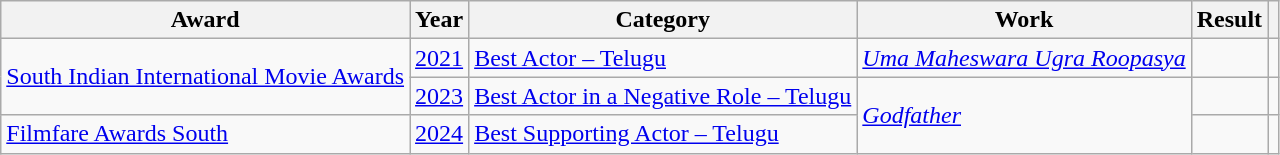<table class="wikitable">
<tr>
<th>Award</th>
<th>Year</th>
<th>Category</th>
<th>Work</th>
<th>Result</th>
<th></th>
</tr>
<tr>
<td rowspan="2"><a href='#'>South Indian International Movie Awards</a></td>
<td><a href='#'>2021</a></td>
<td><a href='#'>Best Actor – Telugu</a></td>
<td><em><a href='#'>Uma Maheswara Ugra Roopasya</a></em></td>
<td></td>
<td></td>
</tr>
<tr>
<td><a href='#'>2023</a></td>
<td><a href='#'>Best Actor in a Negative Role – Telugu</a></td>
<td rowspan="2"><em><a href='#'>Godfather</a></em></td>
<td></td>
<td></td>
</tr>
<tr>
<td><a href='#'>Filmfare Awards South</a></td>
<td><a href='#'>2024</a></td>
<td><a href='#'>Best Supporting Actor – Telugu</a></td>
<td></td>
<td></td>
</tr>
</table>
